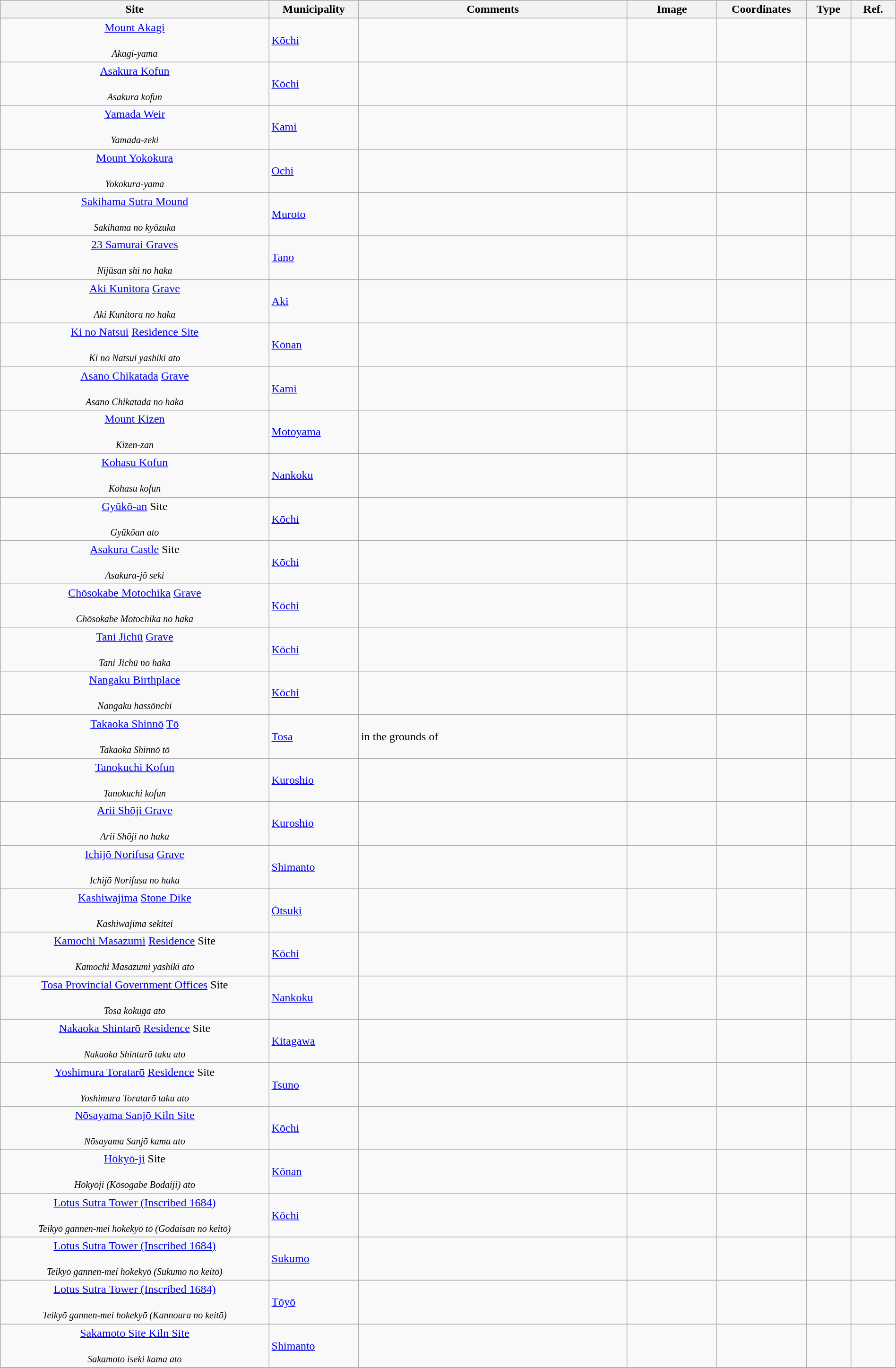<table class="wikitable sortable"  style="width:100%;">
<tr>
<th width="30%" align="left">Site</th>
<th width="10%" align="left">Municipality</th>
<th width="30%" align="left" class="unsortable">Comments</th>
<th width="10%" align="left"  class="unsortable">Image</th>
<th width="10%" align="left" class="unsortable">Coordinates</th>
<th width="5%" align="left">Type</th>
<th width="5%" align="left"  class="unsortable">Ref.</th>
</tr>
<tr>
<td align="center"><a href='#'>Mount Akagi</a><br><br><small><em>Akagi-yama</em></small></td>
<td><a href='#'>Kōchi</a></td>
<td></td>
<td></td>
<td></td>
<td></td>
<td></td>
</tr>
<tr>
<td align="center"><a href='#'>Asakura Kofun</a><br><br><small><em>Asakura kofun</em></small></td>
<td><a href='#'>Kōchi</a></td>
<td></td>
<td></td>
<td></td>
<td></td>
<td></td>
</tr>
<tr>
<td align="center"><a href='#'>Yamada Weir</a><br><br><small><em>Yamada-zeki</em></small></td>
<td><a href='#'>Kami</a></td>
<td></td>
<td></td>
<td></td>
<td></td>
<td></td>
</tr>
<tr>
<td align="center"><a href='#'>Mount Yokokura</a><br><br><small><em>Yokokura-yama</em></small></td>
<td><a href='#'>Ochi</a></td>
<td></td>
<td></td>
<td></td>
<td></td>
<td></td>
</tr>
<tr>
<td align="center"><a href='#'>Sakihama Sutra Mound</a><br><br><small><em>Sakihama no kyōzuka</em></small></td>
<td><a href='#'>Muroto</a></td>
<td></td>
<td></td>
<td></td>
<td></td>
<td></td>
</tr>
<tr>
<td align="center"><a href='#'>23 Samurai Graves</a><br><br><small><em>Nijūsan shi no haka</em></small></td>
<td><a href='#'>Tano</a></td>
<td></td>
<td></td>
<td></td>
<td></td>
<td></td>
</tr>
<tr>
<td align="center"><a href='#'>Aki Kunitora</a> <a href='#'>Grave</a><br><br><small><em>Aki Kunitora no haka</em></small></td>
<td><a href='#'>Aki</a></td>
<td></td>
<td></td>
<td></td>
<td></td>
<td></td>
</tr>
<tr>
<td align="center"><a href='#'>Ki no Natsui</a> <a href='#'>Residence Site</a><br><br><small><em>Ki no Natsui yashiki ato</em></small></td>
<td><a href='#'>Kōnan</a></td>
<td></td>
<td></td>
<td></td>
<td></td>
<td></td>
</tr>
<tr>
<td align="center"><a href='#'>Asano Chikatada</a> <a href='#'>Grave</a><br><br><small><em>Asano Chikatada no haka</em></small></td>
<td><a href='#'>Kami</a></td>
<td></td>
<td></td>
<td></td>
<td></td>
<td></td>
</tr>
<tr>
<td align="center"><a href='#'>Mount Kizen</a><br><br><small><em>Kizen-zan</em></small></td>
<td><a href='#'>Motoyama</a></td>
<td></td>
<td></td>
<td></td>
<td></td>
<td></td>
</tr>
<tr>
<td align="center"><a href='#'>Kohasu Kofun</a><br><br><small><em>Kohasu kofun</em></small></td>
<td><a href='#'>Nankoku</a></td>
<td></td>
<td></td>
<td></td>
<td></td>
<td></td>
</tr>
<tr>
<td align="center"><a href='#'>Gyūkō-an</a> Site<br><br><small><em>Gyūkōan ato</em></small></td>
<td><a href='#'>Kōchi</a></td>
<td></td>
<td></td>
<td></td>
<td></td>
<td></td>
</tr>
<tr>
<td align="center"><a href='#'>Asakura Castle</a> Site<br><br><small><em>Asakura-jō seki</em></small></td>
<td><a href='#'>Kōchi</a></td>
<td></td>
<td></td>
<td></td>
<td></td>
<td></td>
</tr>
<tr>
<td align="center"><a href='#'>Chōsokabe Motochika</a> <a href='#'>Grave</a><br><br><small><em>Chōsokabe Motochika no haka</em></small></td>
<td><a href='#'>Kōchi</a></td>
<td></td>
<td></td>
<td></td>
<td></td>
<td></td>
</tr>
<tr>
<td align="center"><a href='#'>Tani Jichū</a> <a href='#'>Grave</a><br><br><small><em>Tani Jichū no haka</em></small></td>
<td><a href='#'>Kōchi</a></td>
<td></td>
<td></td>
<td></td>
<td></td>
<td></td>
</tr>
<tr>
<td align="center"><a href='#'>Nangaku Birthplace</a><br><br><small><em>Nangaku hassōnchi</em></small></td>
<td><a href='#'>Kōchi</a></td>
<td></td>
<td></td>
<td></td>
<td></td>
<td></td>
</tr>
<tr>
<td align="center"><a href='#'>Takaoka Shinnō</a> <a href='#'>Tō</a><br><br><small><em>Takaoka Shinnō tō</em></small></td>
<td><a href='#'>Tosa</a></td>
<td>in the grounds of </td>
<td></td>
<td></td>
<td></td>
<td></td>
</tr>
<tr>
<td align="center"><a href='#'>Tanokuchi Kofun</a><br><br><small><em>Tanokuchi kofun</em></small></td>
<td><a href='#'>Kuroshio</a></td>
<td></td>
<td></td>
<td></td>
<td></td>
<td></td>
</tr>
<tr>
<td align="center"><a href='#'>Arii Shōji Grave</a><br><br><small><em>Arii Shōji no haka</em></small></td>
<td><a href='#'>Kuroshio</a></td>
<td></td>
<td></td>
<td></td>
<td></td>
<td></td>
</tr>
<tr>
<td align="center"><a href='#'>Ichijō Norifusa</a> <a href='#'>Grave</a><br><br><small><em>Ichijō Norifusa no haka</em></small></td>
<td><a href='#'>Shimanto</a></td>
<td></td>
<td></td>
<td></td>
<td></td>
<td></td>
</tr>
<tr>
<td align="center"><a href='#'>Kashiwajima</a> <a href='#'>Stone Dike</a><br><br><small><em>Kashiwajima sekitei</em></small></td>
<td><a href='#'>Ōtsuki</a></td>
<td></td>
<td></td>
<td></td>
<td></td>
<td></td>
</tr>
<tr>
<td align="center"><a href='#'>Kamochi Masazumi</a> <a href='#'>Residence</a> Site<br><br><small><em>Kamochi Masazumi yashiki ato</em></small></td>
<td><a href='#'>Kōchi</a></td>
<td></td>
<td></td>
<td></td>
<td></td>
<td></td>
</tr>
<tr>
<td align="center"><a href='#'>Tosa Provincial Government Offices</a> Site<br><br><small><em>Tosa kokuga ato</em></small></td>
<td><a href='#'>Nankoku</a></td>
<td></td>
<td></td>
<td></td>
<td></td>
<td></td>
</tr>
<tr>
<td align="center"><a href='#'>Nakaoka Shintarō</a> <a href='#'>Residence</a> Site<br><br><small><em>Nakaoka Shintarō taku ato</em></small></td>
<td><a href='#'>Kitagawa</a></td>
<td></td>
<td></td>
<td></td>
<td></td>
<td></td>
</tr>
<tr>
<td align="center"><a href='#'>Yoshimura Toratarō</a> <a href='#'>Residence</a> Site<br><br><small><em>Yoshimura Toratarō taku ato</em></small></td>
<td><a href='#'>Tsuno</a></td>
<td></td>
<td></td>
<td></td>
<td></td>
<td></td>
</tr>
<tr>
<td align="center"><a href='#'>Nōsayama Sanjō Kiln Site</a><br><br><small><em>Nōsayama Sanjō kama ato</em></small></td>
<td><a href='#'>Kōchi</a></td>
<td></td>
<td></td>
<td></td>
<td></td>
<td></td>
</tr>
<tr>
<td align="center"><a href='#'>Hōkyō-ji</a> Site<br><br><small><em>Hōkyōji (Kōsogabe Bodaiji) ato</em></small></td>
<td><a href='#'>Kōnan</a></td>
<td></td>
<td></td>
<td></td>
<td></td>
<td></td>
</tr>
<tr>
<td align="center"><a href='#'>Lotus Sutra Tower (Inscribed 1684)</a><br><br><small><em>Teikyō gannen-mei hokekyō tō (Godaisan no keitō)</em></small></td>
<td><a href='#'>Kōchi</a></td>
<td></td>
<td></td>
<td></td>
<td></td>
<td></td>
</tr>
<tr>
<td align="center"><a href='#'>Lotus Sutra Tower (Inscribed 1684)</a><br><br><small><em>Teikyō gannen-mei hokekyō (Sukumo no keitō)</em></small></td>
<td><a href='#'>Sukumo</a></td>
<td></td>
<td></td>
<td></td>
<td></td>
<td></td>
</tr>
<tr>
<td align="center"><a href='#'>Lotus Sutra Tower (Inscribed 1684)</a><br><br><small><em>Teikyō gannen-mei hokekyō (Kannoura no keitō)</em></small></td>
<td><a href='#'>Tōyō</a></td>
<td></td>
<td></td>
<td></td>
<td></td>
<td></td>
</tr>
<tr>
<td align="center"><a href='#'>Sakamoto Site Kiln Site</a><br><br><small><em>Sakamoto iseki kama ato</em></small></td>
<td><a href='#'>Shimanto</a></td>
<td></td>
<td></td>
<td></td>
<td></td>
<td></td>
</tr>
<tr>
</tr>
</table>
